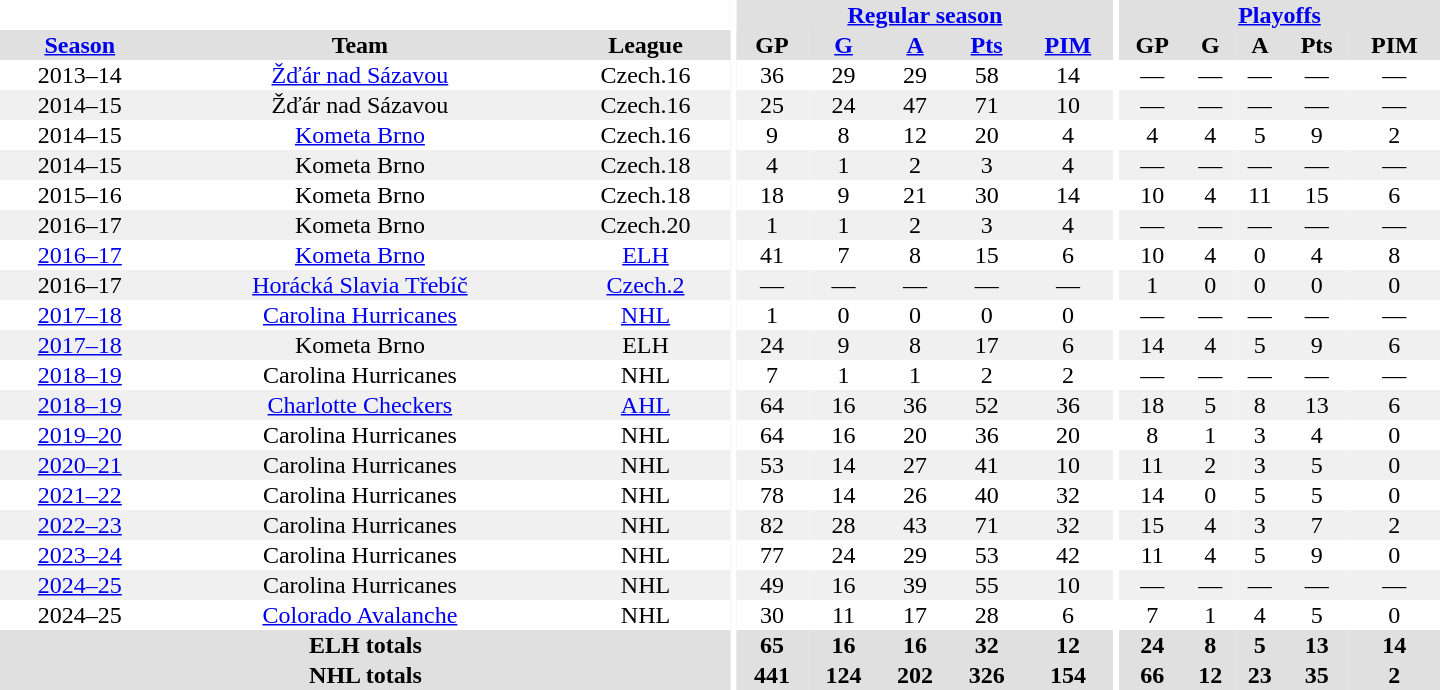<table border="0" cellpadding="1" cellspacing="0" style="text-align:center; width:60em;">
<tr bgcolor="#e0e0e0">
<th colspan="3" bgcolor="#ffffff"></th>
<th rowspan="100" bgcolor="#ffffff"></th>
<th colspan="5"><a href='#'>Regular season</a></th>
<th rowspan="100" bgcolor="#ffffff"></th>
<th colspan="5"><a href='#'>Playoffs</a></th>
</tr>
<tr bgcolor="#e0e0e0">
<th><a href='#'>Season</a></th>
<th>Team</th>
<th>League</th>
<th>GP</th>
<th><a href='#'>G</a></th>
<th><a href='#'>A</a></th>
<th><a href='#'>Pts</a></th>
<th><a href='#'>PIM</a></th>
<th>GP</th>
<th>G</th>
<th>A</th>
<th>Pts</th>
<th>PIM</th>
</tr>
<tr>
<td>2013–14</td>
<td><a href='#'>Žďár nad Sázavou</a></td>
<td>Czech.16</td>
<td>36</td>
<td>29</td>
<td>29</td>
<td>58</td>
<td>14</td>
<td>—</td>
<td>—</td>
<td>—</td>
<td>—</td>
<td>—</td>
</tr>
<tr bgcolor="#f0f0f0">
<td>2014–15</td>
<td>Žďár nad Sázavou</td>
<td>Czech.16</td>
<td>25</td>
<td>24</td>
<td>47</td>
<td>71</td>
<td>10</td>
<td>—</td>
<td>—</td>
<td>—</td>
<td>—</td>
<td>—</td>
</tr>
<tr>
<td>2014–15</td>
<td><a href='#'>Kometa Brno</a></td>
<td>Czech.16</td>
<td>9</td>
<td>8</td>
<td>12</td>
<td>20</td>
<td>4</td>
<td>4</td>
<td>4</td>
<td>5</td>
<td>9</td>
<td>2</td>
</tr>
<tr bgcolor="#f0f0f0">
<td>2014–15</td>
<td>Kometa Brno</td>
<td>Czech.18</td>
<td>4</td>
<td>1</td>
<td>2</td>
<td>3</td>
<td>4</td>
<td>—</td>
<td>—</td>
<td>—</td>
<td>—</td>
<td>—</td>
</tr>
<tr>
<td>2015–16</td>
<td>Kometa Brno</td>
<td>Czech.18</td>
<td>18</td>
<td>9</td>
<td>21</td>
<td>30</td>
<td>14</td>
<td>10</td>
<td>4</td>
<td>11</td>
<td>15</td>
<td>6</td>
</tr>
<tr bgcolor="#f0f0f0">
<td>2016–17</td>
<td>Kometa Brno</td>
<td>Czech.20</td>
<td>1</td>
<td>1</td>
<td>2</td>
<td>3</td>
<td>4</td>
<td>—</td>
<td>—</td>
<td>—</td>
<td>—</td>
<td>—</td>
</tr>
<tr>
<td><a href='#'>2016–17</a></td>
<td><a href='#'>Kometa Brno</a></td>
<td><a href='#'>ELH</a></td>
<td>41</td>
<td>7</td>
<td>8</td>
<td>15</td>
<td>6</td>
<td>10</td>
<td>4</td>
<td>0</td>
<td>4</td>
<td>8</td>
</tr>
<tr bgcolor="#f0f0f0">
<td>2016–17</td>
<td><a href='#'>Horácká Slavia Třebíč</a></td>
<td><a href='#'>Czech.2</a></td>
<td>—</td>
<td>—</td>
<td>—</td>
<td>—</td>
<td>—</td>
<td>1</td>
<td>0</td>
<td>0</td>
<td>0</td>
<td>0</td>
</tr>
<tr>
<td><a href='#'>2017–18</a></td>
<td><a href='#'>Carolina Hurricanes</a></td>
<td><a href='#'>NHL</a></td>
<td>1</td>
<td>0</td>
<td>0</td>
<td>0</td>
<td>0</td>
<td>—</td>
<td>—</td>
<td>—</td>
<td>—</td>
<td>—</td>
</tr>
<tr bgcolor="#f0f0f0">
<td><a href='#'>2017–18</a></td>
<td>Kometa Brno</td>
<td>ELH</td>
<td>24</td>
<td>9</td>
<td>8</td>
<td>17</td>
<td>6</td>
<td>14</td>
<td>4</td>
<td>5</td>
<td>9</td>
<td>6</td>
</tr>
<tr>
<td><a href='#'>2018–19</a></td>
<td>Carolina Hurricanes</td>
<td>NHL</td>
<td>7</td>
<td>1</td>
<td>1</td>
<td>2</td>
<td>2</td>
<td>—</td>
<td>—</td>
<td>—</td>
<td>—</td>
<td>—</td>
</tr>
<tr bgcolor="#f0f0f0">
<td><a href='#'>2018–19</a></td>
<td><a href='#'>Charlotte Checkers</a></td>
<td><a href='#'>AHL</a></td>
<td>64</td>
<td>16</td>
<td>36</td>
<td>52</td>
<td>36</td>
<td>18</td>
<td>5</td>
<td>8</td>
<td>13</td>
<td>6</td>
</tr>
<tr>
<td><a href='#'>2019–20</a></td>
<td>Carolina Hurricanes</td>
<td>NHL</td>
<td>64</td>
<td>16</td>
<td>20</td>
<td>36</td>
<td>20</td>
<td>8</td>
<td>1</td>
<td>3</td>
<td>4</td>
<td>0</td>
</tr>
<tr bgcolor="#f0f0f0">
<td><a href='#'>2020–21</a></td>
<td>Carolina Hurricanes</td>
<td>NHL</td>
<td>53</td>
<td>14</td>
<td>27</td>
<td>41</td>
<td>10</td>
<td>11</td>
<td>2</td>
<td>3</td>
<td>5</td>
<td>0</td>
</tr>
<tr>
<td><a href='#'>2021–22</a></td>
<td>Carolina Hurricanes</td>
<td>NHL</td>
<td>78</td>
<td>14</td>
<td>26</td>
<td>40</td>
<td>32</td>
<td>14</td>
<td>0</td>
<td>5</td>
<td>5</td>
<td>0</td>
</tr>
<tr bgcolor="#f0f0f0">
<td><a href='#'>2022–23</a></td>
<td>Carolina Hurricanes</td>
<td>NHL</td>
<td>82</td>
<td>28</td>
<td>43</td>
<td>71</td>
<td>32</td>
<td>15</td>
<td>4</td>
<td>3</td>
<td>7</td>
<td>2</td>
</tr>
<tr>
<td><a href='#'>2023–24</a></td>
<td>Carolina Hurricanes</td>
<td>NHL</td>
<td>77</td>
<td>24</td>
<td>29</td>
<td>53</td>
<td>42</td>
<td>11</td>
<td>4</td>
<td>5</td>
<td>9</td>
<td>0</td>
</tr>
<tr bgcolor="#f0f0f0">
<td><a href='#'>2024–25</a></td>
<td>Carolina Hurricanes</td>
<td>NHL</td>
<td>49</td>
<td>16</td>
<td>39</td>
<td>55</td>
<td>10</td>
<td>—</td>
<td>—</td>
<td>—</td>
<td>—</td>
<td>—</td>
</tr>
<tr>
<td>2024–25</td>
<td><a href='#'>Colorado Avalanche</a></td>
<td>NHL</td>
<td>30</td>
<td>11</td>
<td>17</td>
<td>28</td>
<td>6</td>
<td>7</td>
<td>1</td>
<td>4</td>
<td>5</td>
<td>0</td>
</tr>
<tr bgcolor="#e0e0e0">
<th colspan="3">ELH totals</th>
<th>65</th>
<th>16</th>
<th>16</th>
<th>32</th>
<th>12</th>
<th>24</th>
<th>8</th>
<th>5</th>
<th>13</th>
<th>14</th>
</tr>
<tr bgcolor="#e0e0e0">
<th colspan="3">NHL totals</th>
<th>441</th>
<th>124</th>
<th>202</th>
<th>326</th>
<th>154</th>
<th>66</th>
<th>12</th>
<th>23</th>
<th>35</th>
<th>2</th>
</tr>
</table>
